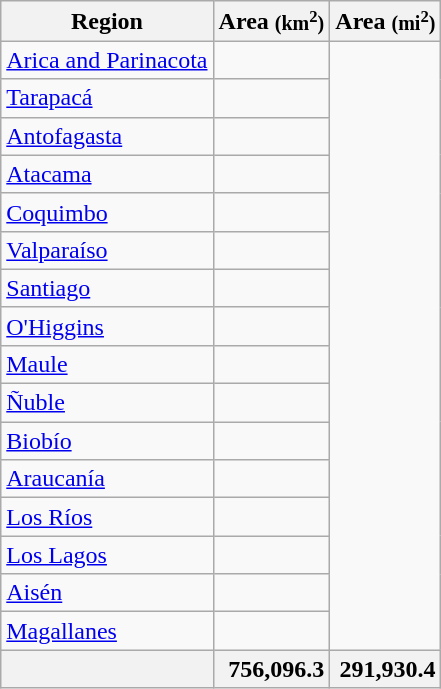<table class="wikitable sortable" style="text-align:right">
<tr>
<th>Region</th>
<th>Area <small>(km<sup>2</sup>)</small></th>
<th>Area <small>(mi<sup>2</sup>)</small></th>
</tr>
<tr>
<td align="left"><a href='#'>Arica and Parinacota</a></td>
<td></td>
</tr>
<tr>
<td align="left"><a href='#'>Tarapacá</a></td>
<td></td>
</tr>
<tr>
<td align="left"><a href='#'>Antofagasta</a></td>
<td></td>
</tr>
<tr>
<td align="left"><a href='#'>Atacama</a></td>
<td></td>
</tr>
<tr>
<td align="left"><a href='#'>Coquimbo</a></td>
<td></td>
</tr>
<tr>
<td align="left"><a href='#'>Valparaíso</a></td>
<td></td>
</tr>
<tr>
<td align="left"><a href='#'>Santiago</a></td>
<td></td>
</tr>
<tr>
<td align="left"><a href='#'>O'Higgins</a></td>
<td></td>
</tr>
<tr>
<td align="left"><a href='#'>Maule</a></td>
<td></td>
</tr>
<tr>
<td align="left"><a href='#'>Ñuble</a></td>
<td></td>
</tr>
<tr>
<td align="left"><a href='#'>Biobío</a></td>
<td></td>
</tr>
<tr>
<td align="left"><a href='#'>Araucanía</a></td>
<td></td>
</tr>
<tr>
<td align="left"><a href='#'>Los Ríos</a></td>
<td></td>
</tr>
<tr>
<td align="left"><a href='#'>Los Lagos</a></td>
<td></td>
</tr>
<tr>
<td align="left"><a href='#'>Aisén</a></td>
<td></td>
</tr>
<tr>
<td align="left"><a href='#'>Magallanes</a></td>
<td></td>
</tr>
<tr style="background-color:#f2f2f2">
<td align="left"><strong></strong></td>
<td><strong>756,096.3</strong></td>
<td><strong>291,930.4</strong></td>
</tr>
</table>
